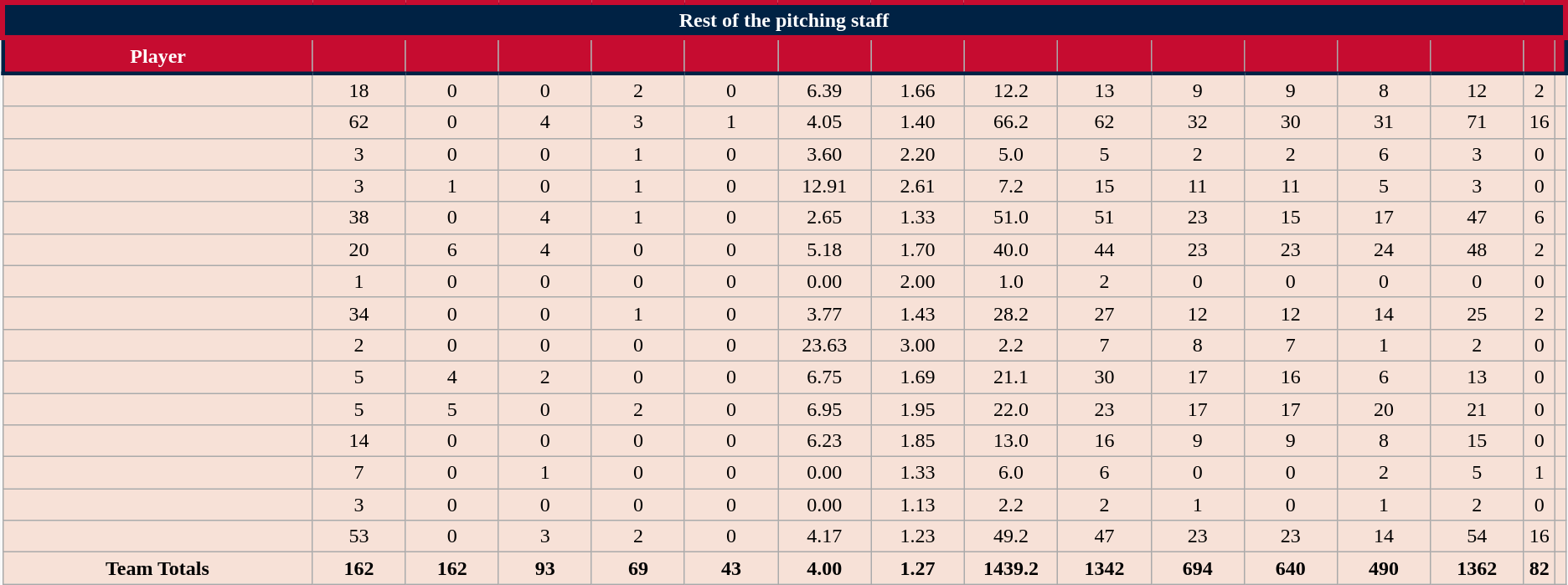<table class="wikitable sortable mw-collapsible mw-collapsed">
<tr>
<th colspan=16 style="background:#024; border: 4px solid #c60c30;color:white;">Rest of the pitching staff</th>
</tr>
<tr>
<th style="background:#c60c30; width:20%; color:#fff; border-top: 3px solid #024; border-bottom: 3px solid #024; border-left: 3px solid #024;">Player</th>
<th style="background:#c60c30; width:6%; color:#fff; border-top: 3px solid #024; border-bottom: 3px solid #024;"></th>
<th style="background:#c60c30; width:6%; color:#fff; border-top: 3px solid #024; border-bottom: 3px solid #024;"></th>
<th style="background:#c60c30; width:6%; color:#fff; border-top: 3px solid #024; border-bottom: 3px solid #024;"></th>
<th style="background:#c60c30; width:6%; color:#fff; border-top: 3px solid #024; border-bottom: 3px solid #024;"></th>
<th style="background:#c60c30; width:6%; color:#fff; border-top: 3px solid #024; border-bottom: 3px solid #024;"></th>
<th style="background:#c60c30; width:6%; color:#fff; border-top: 3px solid #024; border-bottom: 3px solid #024;"></th>
<th style="background:#c60c30; width:6%; color:#fff; border-top: 3px solid #024; border-bottom: 3px solid #024;"></th>
<th style="background:#c60c30; width:6%; color:#fff; border-top: 3px solid #024; border-bottom: 3px solid #024;"></th>
<th style="background:#c60c30; width:6%; color:#fff; border-top: 3px solid #024; border-bottom: 3px solid #024;"></th>
<th style="background:#c60c30; width:6%; color:#fff; border-top: 3px solid #024; border-bottom: 3px solid #024;"></th>
<th style="background:#c60c30; width:6%; color:#fff; border-top: 3px solid #024; border-bottom: 3px solid #024;"></th>
<th style="background:#c60c30; width:6%; color:#fff; border-top: 3px solid #024; border-bottom: 3px solid #024;"></th>
<th style="background:#c60c30; width:6%; color:#fff; border-top: 3px solid #024; border-bottom: 3px solid #024;"></th>
<th style="background:#c60c30; width:6%; color:#fff; border-top: 3px solid #024; border-bottom: 3px solid #024;"></th>
<th style="background:#c60c30; width:6%; color:#fff; border-top: 3px solid #024; border-bottom: 3px solid #024; border-right: 3px solid #024;"></th>
</tr>
<tr style="text-align:center; background:#f7e1d7;">
<td></td>
<td>18</td>
<td>0</td>
<td>0</td>
<td>2</td>
<td>0</td>
<td>6.39</td>
<td>1.66</td>
<td>12.2</td>
<td>13</td>
<td>9</td>
<td>9</td>
<td>8</td>
<td>12</td>
<td>2</td>
<td></td>
</tr>
<tr style="text-align:center; background:#f7e1d7;">
<td></td>
<td>62</td>
<td>0</td>
<td>4</td>
<td>3</td>
<td>1</td>
<td>4.05</td>
<td>1.40</td>
<td>66.2</td>
<td>62</td>
<td>32</td>
<td>30</td>
<td>31</td>
<td>71</td>
<td>16</td>
<td></td>
</tr>
<tr style="text-align:center; background:#f7e1d7;">
<td></td>
<td>3</td>
<td>0</td>
<td>0</td>
<td>1</td>
<td>0</td>
<td>3.60</td>
<td>2.20</td>
<td>5.0</td>
<td>5</td>
<td>2</td>
<td>2</td>
<td>6</td>
<td>3</td>
<td>0</td>
<td></td>
</tr>
<tr style="text-align:center; background:#f7e1d7;">
<td></td>
<td>3</td>
<td>1</td>
<td>0</td>
<td>1</td>
<td>0</td>
<td>12.91</td>
<td>2.61</td>
<td>7.2</td>
<td>15</td>
<td>11</td>
<td>11</td>
<td>5</td>
<td>3</td>
<td>0</td>
<td></td>
</tr>
<tr style="text-align:center; background:#f7e1d7;">
<td></td>
<td>38</td>
<td>0</td>
<td>4</td>
<td>1</td>
<td>0</td>
<td>2.65</td>
<td>1.33</td>
<td>51.0</td>
<td>51</td>
<td>23</td>
<td>15</td>
<td>17</td>
<td>47</td>
<td>6</td>
<td></td>
</tr>
<tr style="text-align:center; background:#f7e1d7;">
<td></td>
<td>20</td>
<td>6</td>
<td>4</td>
<td>0</td>
<td>0</td>
<td>5.18</td>
<td>1.70</td>
<td>40.0</td>
<td>44</td>
<td>23</td>
<td>23</td>
<td>24</td>
<td>48</td>
<td>2</td>
<td></td>
</tr>
<tr style="text-align:center; background:#f7e1d7;">
<td></td>
<td>1</td>
<td>0</td>
<td>0</td>
<td>0</td>
<td>0</td>
<td>0.00</td>
<td>2.00</td>
<td>1.0</td>
<td>2</td>
<td>0</td>
<td>0</td>
<td>0</td>
<td>0</td>
<td>0</td>
<td></td>
</tr>
<tr style="text-align:center; background:#f7e1d7;">
<td></td>
<td>34</td>
<td>0</td>
<td>0</td>
<td>1</td>
<td>0</td>
<td>3.77</td>
<td>1.43</td>
<td>28.2</td>
<td>27</td>
<td>12</td>
<td>12</td>
<td>14</td>
<td>25</td>
<td>2</td>
<td></td>
</tr>
<tr style="text-align:center; background:#f7e1d7;">
<td></td>
<td>2</td>
<td>0</td>
<td>0</td>
<td>0</td>
<td>0</td>
<td>23.63</td>
<td>3.00</td>
<td>2.2</td>
<td>7</td>
<td>8</td>
<td>7</td>
<td>1</td>
<td>2</td>
<td>0</td>
<td></td>
</tr>
<tr style="text-align:center; background:#f7e1d7;">
<td></td>
<td>5</td>
<td>4</td>
<td>2</td>
<td>0</td>
<td>0</td>
<td>6.75</td>
<td>1.69</td>
<td>21.1</td>
<td>30</td>
<td>17</td>
<td>16</td>
<td>6</td>
<td>13</td>
<td>0</td>
<td></td>
</tr>
<tr style="text-align:center; background:#f7e1d7;">
<td></td>
<td>5</td>
<td>5</td>
<td>0</td>
<td>2</td>
<td>0</td>
<td>6.95</td>
<td>1.95</td>
<td>22.0</td>
<td>23</td>
<td>17</td>
<td>17</td>
<td>20</td>
<td>21</td>
<td>0</td>
<td></td>
</tr>
<tr style="text-align:center; background:#f7e1d7;">
<td></td>
<td>14</td>
<td>0</td>
<td>0</td>
<td>0</td>
<td>0</td>
<td>6.23</td>
<td>1.85</td>
<td>13.0</td>
<td>16</td>
<td>9</td>
<td>9</td>
<td>8</td>
<td>15</td>
<td>0</td>
<td></td>
</tr>
<tr style="text-align:center; background:#f7e1d7;">
<td></td>
<td>7</td>
<td>0</td>
<td>1</td>
<td>0</td>
<td>0</td>
<td>0.00</td>
<td>1.33</td>
<td>6.0</td>
<td>6</td>
<td>0</td>
<td>0</td>
<td>2</td>
<td>5</td>
<td>1</td>
<td></td>
</tr>
<tr style="text-align:center; background:#f7e1d7;">
<td></td>
<td>3</td>
<td>0</td>
<td>0</td>
<td>0</td>
<td>0</td>
<td>0.00</td>
<td>1.13</td>
<td>2.2</td>
<td>2</td>
<td>1</td>
<td>0</td>
<td>1</td>
<td>2</td>
<td>0</td>
<td></td>
</tr>
<tr style="text-align:center; background:#f7e1d7;">
<td></td>
<td>53</td>
<td>0</td>
<td>3</td>
<td>2</td>
<td>0</td>
<td>4.17</td>
<td>1.23</td>
<td>49.2</td>
<td>47</td>
<td>23</td>
<td>23</td>
<td>14</td>
<td>54</td>
<td>16</td>
<td></td>
</tr>
<tr style="text-align:center; background:#f7e1d7;">
<td><strong>Team Totals</strong></td>
<td><strong>162</strong></td>
<td><strong>162</strong></td>
<td><strong>93</strong></td>
<td><strong>69</strong></td>
<td><strong>43</strong></td>
<td><strong>4.00</strong></td>
<td><strong>1.27</strong></td>
<td><strong>1439.2</strong></td>
<td><strong>1342</strong></td>
<td><strong>694</strong></td>
<td><strong>640</strong></td>
<td><strong>490</strong></td>
<td><strong>1362</strong></td>
<td><strong>82</strong></td>
<td></td>
</tr>
</table>
